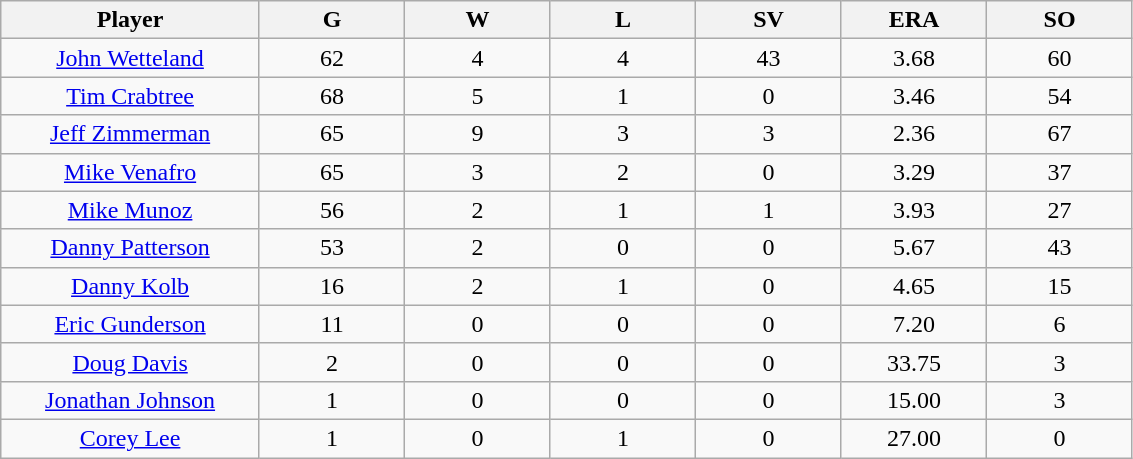<table class="wikitable sortable">
<tr>
<th bgcolor="#DDDDFF" width="16%">Player</th>
<th bgcolor="#DDDDFF" width="9%">G</th>
<th bgcolor="#DDDDFF" width="9%">W</th>
<th bgcolor="#DDDDFF" width="9%">L</th>
<th bgcolor="#DDDDFF" width="9%">SV</th>
<th bgcolor="#DDDDFF" width="9%">ERA</th>
<th bgcolor="#DDDDFF" width="9%">SO</th>
</tr>
<tr align="center">
<td><a href='#'>John Wetteland</a></td>
<td>62</td>
<td>4</td>
<td>4</td>
<td>43</td>
<td>3.68</td>
<td>60</td>
</tr>
<tr align=center>
<td><a href='#'>Tim Crabtree</a></td>
<td>68</td>
<td>5</td>
<td>1</td>
<td>0</td>
<td>3.46</td>
<td>54</td>
</tr>
<tr align="center">
<td><a href='#'>Jeff Zimmerman</a></td>
<td>65</td>
<td>9</td>
<td>3</td>
<td>3</td>
<td>2.36</td>
<td>67</td>
</tr>
<tr align="center">
<td><a href='#'>Mike Venafro</a></td>
<td>65</td>
<td>3</td>
<td>2</td>
<td>0</td>
<td>3.29</td>
<td>37</td>
</tr>
<tr align="center">
<td><a href='#'>Mike Munoz</a></td>
<td>56</td>
<td>2</td>
<td>1</td>
<td>1</td>
<td>3.93</td>
<td>27</td>
</tr>
<tr align="center">
<td><a href='#'>Danny Patterson</a></td>
<td>53</td>
<td>2</td>
<td>0</td>
<td>0</td>
<td>5.67</td>
<td>43</td>
</tr>
<tr align="center">
<td><a href='#'>Danny Kolb</a></td>
<td>16</td>
<td>2</td>
<td>1</td>
<td>0</td>
<td>4.65</td>
<td>15</td>
</tr>
<tr align="center">
<td><a href='#'>Eric Gunderson</a></td>
<td>11</td>
<td>0</td>
<td>0</td>
<td>0</td>
<td>7.20</td>
<td>6</td>
</tr>
<tr align="center">
<td><a href='#'>Doug Davis</a></td>
<td>2</td>
<td>0</td>
<td>0</td>
<td>0</td>
<td>33.75</td>
<td>3</td>
</tr>
<tr align="center">
<td><a href='#'>Jonathan Johnson</a></td>
<td>1</td>
<td>0</td>
<td>0</td>
<td>0</td>
<td>15.00</td>
<td>3</td>
</tr>
<tr align="center">
<td><a href='#'>Corey Lee</a></td>
<td>1</td>
<td>0</td>
<td>1</td>
<td>0</td>
<td>27.00</td>
<td>0</td>
</tr>
</table>
